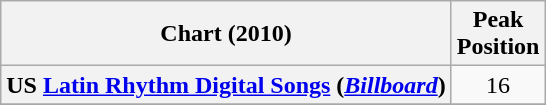<table class="wikitable plainrowheaders" style="text-align:center;">
<tr>
<th scope="col">Chart (2010)</th>
<th scope="col">Peak <br> Position</th>
</tr>
<tr>
<th scope="row">US <a href='#'>Latin Rhythm Digital Songs</a> (<em><a href='#'>Billboard</a></em>)</th>
<td style="text-align:center;">16</td>
</tr>
<tr>
</tr>
</table>
